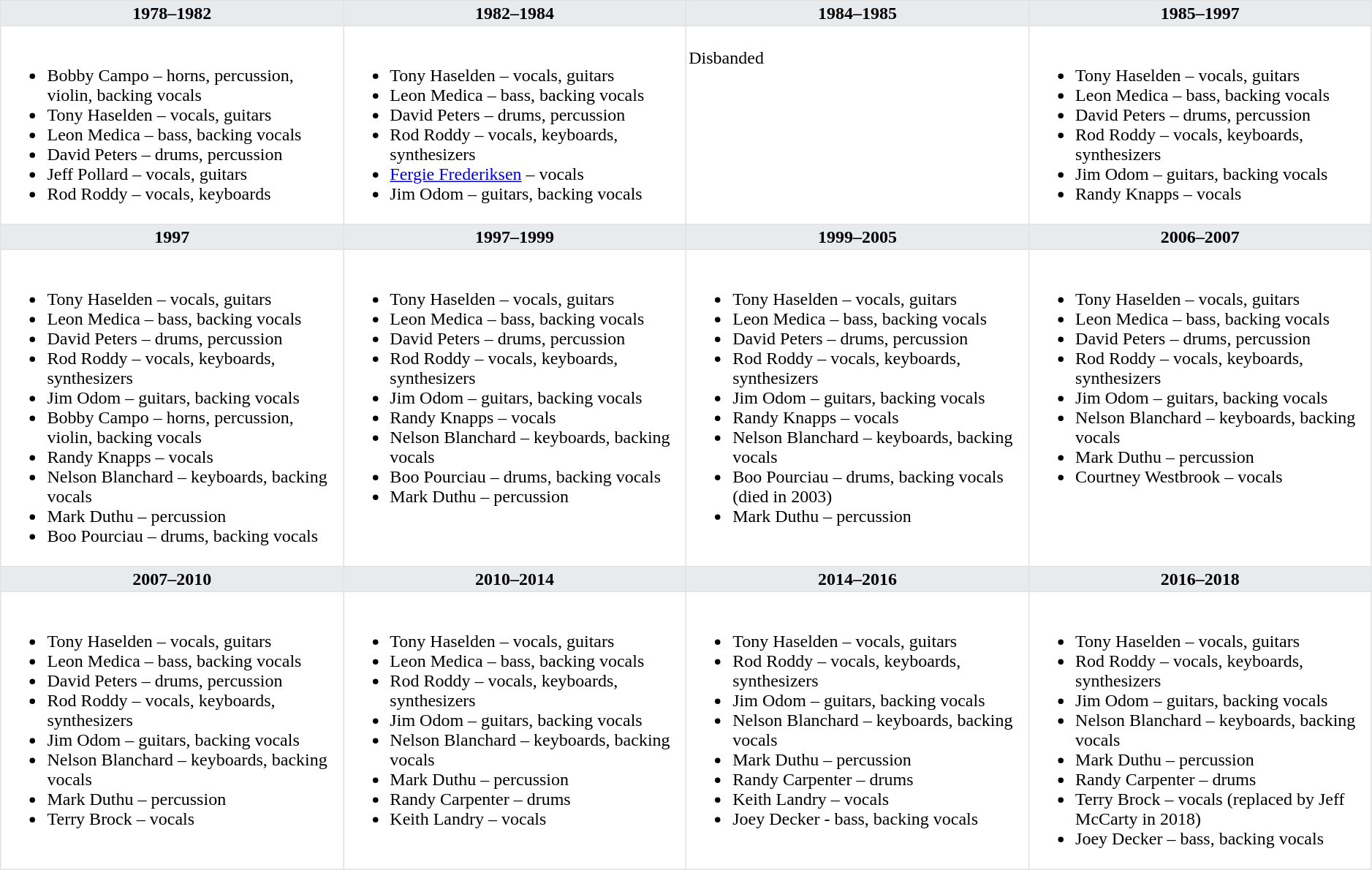<table class="toccolours" border=1 cellpadding=2 cellspacing=0 style="float: width: 375px; margin: 0 0 1em 1em; border-collapse: collapse; border: 1px solid #E2E2E2;" width=99%>
<tr>
<th bgcolor="#E7EBEE" valign=top width=25%>1978–1982</th>
<th bgcolor="#E7EBEE" valign=top width=25%>1982–1984</th>
<th bgcolor="#E7EBEE" valign=top width=25%>1984–1985</th>
<th bgcolor="#E7EBEE" valign=top width=25%>1985–1997</th>
</tr>
<tr>
<td valign=top><br><ul><li>Bobby Campo – horns, percussion, violin, backing vocals</li><li>Tony Haselden – vocals, guitars</li><li>Leon Medica – bass, backing vocals</li><li>David Peters – drums, percussion</li><li>Jeff Pollard – vocals, guitars</li><li>Rod Roddy – vocals, keyboards</li></ul></td>
<td valign=top><br><ul><li>Tony Haselden – vocals, guitars</li><li>Leon Medica – bass, backing vocals</li><li>David Peters – drums, percussion</li><li>Rod Roddy – vocals, keyboards, synthesizers</li><li><a href='#'>Fergie Frederiksen</a> – vocals</li><li>Jim Odom – guitars, backing vocals</li></ul></td>
<td valign=top><br>Disbanded</td>
<td valign=top><br><ul><li>Tony Haselden – vocals, guitars</li><li>Leon Medica – bass, backing vocals</li><li>David Peters – drums, percussion</li><li>Rod Roddy – vocals, keyboards, synthesizers</li><li>Jim Odom – guitars,  backing vocals</li><li>Randy Knapps – vocals</li></ul></td>
</tr>
<tr>
<th bgcolor="#E7EBEE" valign=top width=25%>1997</th>
<th bgcolor="#E7EBEE" valign=top width=25%>1997–1999</th>
<th bgcolor="#E7EBEE" valign=top width=25%>1999–2005</th>
<th bgcolor="#E7EBEE" valign=top width=25%>2006–2007</th>
</tr>
<tr>
<td valign=top><br><ul><li>Tony Haselden – vocals, guitars</li><li>Leon Medica – bass, backing vocals</li><li>David Peters – drums, percussion</li><li>Rod Roddy – vocals, keyboards, synthesizers</li><li>Jim Odom – guitars, backing vocals</li><li>Bobby Campo – horns, percussion, violin, backing vocals</li><li>Randy Knapps – vocals</li><li>Nelson Blanchard – keyboards, backing vocals</li><li>Mark Duthu – percussion</li><li>Boo Pourciau – drums, backing vocals</li></ul></td>
<td valign=top><br><ul><li>Tony Haselden – vocals, guitars</li><li>Leon Medica – bass, backing vocals</li><li>David Peters – drums, percussion</li><li>Rod Roddy – vocals, keyboards, synthesizers</li><li>Jim Odom – guitars, backing vocals</li><li>Randy Knapps – vocals</li><li>Nelson Blanchard – keyboards, backing vocals</li><li>Boo Pourciau – drums, backing vocals</li><li>Mark Duthu – percussion</li></ul></td>
<td valign=top><br><ul><li>Tony Haselden – vocals, guitars</li><li>Leon Medica – bass, backing vocals</li><li>David Peters – drums, percussion</li><li>Rod Roddy – vocals, keyboards, synthesizers</li><li>Jim Odom – guitars, backing vocals</li><li>Randy Knapps – vocals</li><li>Nelson Blanchard – keyboards, backing vocals</li><li>Boo Pourciau – drums, backing vocals (died in 2003)</li><li>Mark Duthu – percussion</li></ul></td>
<td valign=top><br><ul><li>Tony Haselden – vocals, guitars</li><li>Leon Medica – bass, backing vocals</li><li>David Peters – drums, percussion</li><li>Rod Roddy – vocals, keyboards, synthesizers</li><li>Jim Odom – guitars, backing vocals</li><li>Nelson Blanchard – keyboards, backing vocals</li><li>Mark Duthu – percussion</li><li>Courtney Westbrook – vocals</li></ul></td>
</tr>
<tr>
<th bgcolor="#E7EBEE" valign=top width=25%>2007–2010</th>
<th bgcolor="#E7EBEE" valign=top width=25%>2010–2014</th>
<th bgcolor="#E7EBEE" valign=top width=25%>2014–2016</th>
<th bgcolor="#E7EBEE" valign=top width=25%>2016–2018</th>
</tr>
<tr>
<td valign=top><br><ul><li>Tony Haselden – vocals, guitars</li><li>Leon Medica – bass, backing vocals</li><li>David Peters – drums, percussion</li><li>Rod Roddy – vocals, keyboards, synthesizers</li><li>Jim Odom – guitars, backing vocals</li><li>Nelson Blanchard – keyboards, backing vocals</li><li>Mark Duthu – percussion</li><li>Terry Brock – vocals</li></ul></td>
<td valign=top><br><ul><li>Tony Haselden – vocals, guitars</li><li>Leon Medica – bass, backing vocals</li><li>Rod Roddy – vocals, keyboards, synthesizers</li><li>Jim Odom – guitars, backing vocals</li><li>Nelson Blanchard – keyboards, backing vocals</li><li>Mark Duthu – percussion</li><li>Randy Carpenter – drums</li><li>Keith Landry – vocals</li></ul></td>
<td valign=top><br><ul><li>Tony Haselden – vocals, guitars</li><li>Rod Roddy – vocals, keyboards, synthesizers</li><li>Jim Odom – guitars, backing vocals</li><li>Nelson Blanchard – keyboards, backing vocals</li><li>Mark Duthu – percussion</li><li>Randy Carpenter – drums</li><li>Keith Landry – vocals</li><li>Joey Decker - bass, backing vocals</li></ul></td>
<td valign=top><br><ul><li>Tony Haselden – vocals, guitars</li><li>Rod Roddy – vocals, keyboards, synthesizers</li><li>Jim Odom – guitars, backing vocals</li><li>Nelson Blanchard – keyboards, backing vocals</li><li>Mark Duthu – percussion</li><li>Randy Carpenter – drums</li><li>Terry Brock – vocals (replaced by Jeff McCarty in 2018)</li><li>Joey Decker – bass, backing vocals</li></ul></td>
</tr>
</table>
